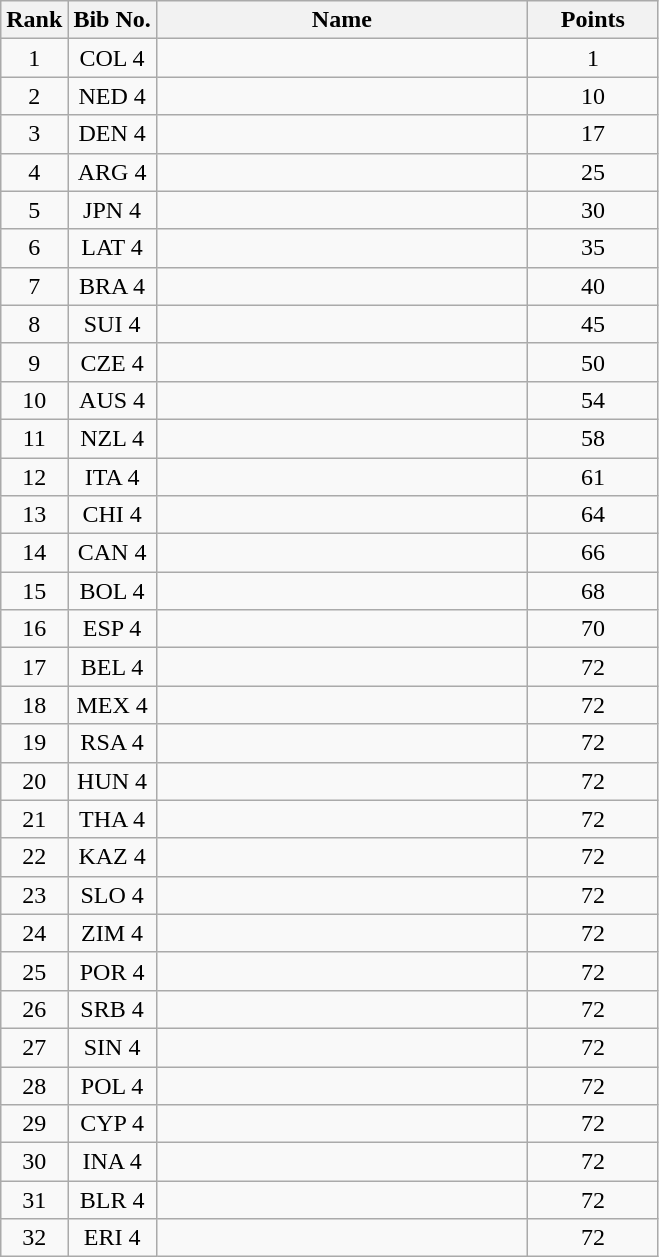<table class="wikitable" style="text-align:center;">
<tr>
<th>Rank</th>
<th>Bib No.</th>
<th style="width:15em">Name</th>
<th style="width:5em">Points</th>
</tr>
<tr>
<td>1</td>
<td>COL 4</td>
<td align=left></td>
<td>1</td>
</tr>
<tr>
<td>2</td>
<td>NED 4</td>
<td align=left></td>
<td>10</td>
</tr>
<tr>
<td>3</td>
<td>DEN 4</td>
<td align=left></td>
<td>17</td>
</tr>
<tr>
<td>4</td>
<td>ARG 4</td>
<td align=left></td>
<td>25</td>
</tr>
<tr>
<td>5</td>
<td>JPN 4</td>
<td align=left></td>
<td>30</td>
</tr>
<tr>
<td>6</td>
<td>LAT 4</td>
<td align=left></td>
<td>35</td>
</tr>
<tr>
<td>7</td>
<td>BRA 4</td>
<td align=left></td>
<td>40</td>
</tr>
<tr>
<td>8</td>
<td>SUI 4</td>
<td align=left></td>
<td>45</td>
</tr>
<tr>
<td>9</td>
<td>CZE 4</td>
<td align=left></td>
<td>50</td>
</tr>
<tr>
<td>10</td>
<td>AUS 4</td>
<td align=left></td>
<td>54</td>
</tr>
<tr>
<td>11</td>
<td>NZL 4</td>
<td align=left></td>
<td>58</td>
</tr>
<tr>
<td>12</td>
<td>ITA 4</td>
<td align=left></td>
<td>61</td>
</tr>
<tr>
<td>13</td>
<td>CHI 4</td>
<td align=left></td>
<td>64</td>
</tr>
<tr>
<td>14</td>
<td>CAN 4</td>
<td align=left></td>
<td>66</td>
</tr>
<tr>
<td>15</td>
<td>BOL 4</td>
<td align=left></td>
<td>68</td>
</tr>
<tr>
<td>16</td>
<td>ESP 4</td>
<td align=left></td>
<td>70</td>
</tr>
<tr>
<td>17</td>
<td>BEL 4</td>
<td align=left></td>
<td>72</td>
</tr>
<tr>
<td>18</td>
<td>MEX 4</td>
<td align=left></td>
<td>72</td>
</tr>
<tr>
<td>19</td>
<td>RSA 4</td>
<td align=left></td>
<td>72</td>
</tr>
<tr>
<td>20</td>
<td>HUN 4</td>
<td align=left></td>
<td>72</td>
</tr>
<tr>
<td>21</td>
<td>THA 4</td>
<td align=left></td>
<td>72</td>
</tr>
<tr>
<td>22</td>
<td>KAZ 4</td>
<td align=left></td>
<td>72</td>
</tr>
<tr>
<td>23</td>
<td>SLO 4</td>
<td align=left></td>
<td>72</td>
</tr>
<tr>
<td>24</td>
<td>ZIM 4</td>
<td align=left></td>
<td>72</td>
</tr>
<tr>
<td>25</td>
<td>POR 4</td>
<td align=left></td>
<td>72</td>
</tr>
<tr>
<td>26</td>
<td>SRB 4</td>
<td align=left></td>
<td>72</td>
</tr>
<tr>
<td>27</td>
<td>SIN 4</td>
<td align=left></td>
<td>72</td>
</tr>
<tr>
<td>28</td>
<td>POL 4</td>
<td align=left></td>
<td>72</td>
</tr>
<tr>
<td>29</td>
<td>CYP 4</td>
<td align=left></td>
<td>72</td>
</tr>
<tr>
<td>30</td>
<td>INA 4</td>
<td align=left></td>
<td>72</td>
</tr>
<tr>
<td>31</td>
<td>BLR 4</td>
<td align=left></td>
<td>72</td>
</tr>
<tr>
<td>32</td>
<td>ERI 4</td>
<td align=left></td>
<td>72</td>
</tr>
</table>
